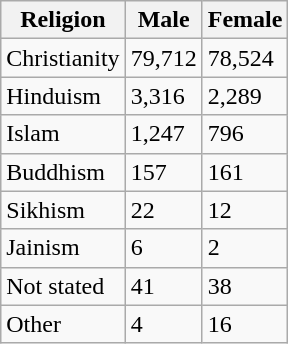<table class="wikitable">
<tr>
<th>Religion</th>
<th>Male</th>
<th>Female</th>
</tr>
<tr>
<td>Christianity</td>
<td>79,712</td>
<td>78,524</td>
</tr>
<tr>
<td>Hinduism</td>
<td>3,316</td>
<td>2,289</td>
</tr>
<tr>
<td>Islam</td>
<td>1,247</td>
<td>796</td>
</tr>
<tr>
<td>Buddhism</td>
<td>157</td>
<td>161</td>
</tr>
<tr>
<td>Sikhism</td>
<td>22</td>
<td>12</td>
</tr>
<tr>
<td>Jainism</td>
<td>6</td>
<td>2</td>
</tr>
<tr>
<td>Not stated</td>
<td>41</td>
<td>38</td>
</tr>
<tr>
<td>Other</td>
<td>4</td>
<td>16</td>
</tr>
</table>
